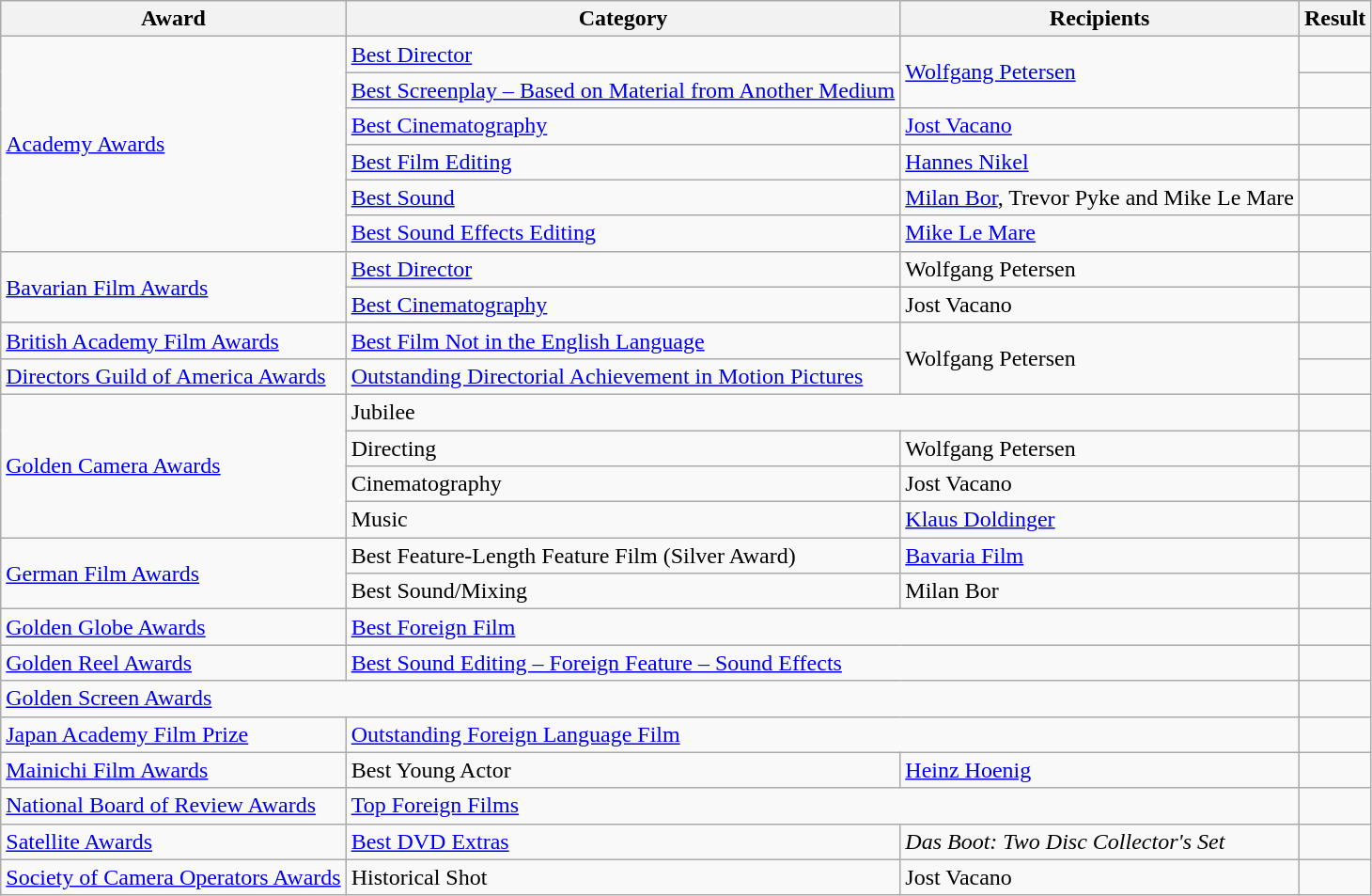<table class="wikitable">
<tr>
<th>Award</th>
<th>Category</th>
<th>Recipients</th>
<th>Result</th>
</tr>
<tr>
<td rowspan="6"><a href='#'>Academy Awards</a></td>
<td><a href='#'>Best Director</a></td>
<td rowspan="2"><a href='#'>Wolfgang Petersen</a></td>
<td></td>
</tr>
<tr>
<td><a href='#'>Best Screenplay – Based on Material from Another Medium</a></td>
<td></td>
</tr>
<tr>
<td><a href='#'>Best Cinematography</a></td>
<td><a href='#'>Jost Vacano</a></td>
<td></td>
</tr>
<tr>
<td><a href='#'>Best Film Editing</a></td>
<td><a href='#'>Hannes Nikel</a></td>
<td></td>
</tr>
<tr>
<td><a href='#'>Best Sound</a></td>
<td><a href='#'>Milan Bor</a>, Trevor Pyke and Mike Le Mare</td>
<td></td>
</tr>
<tr>
<td><a href='#'>Best Sound Effects Editing</a></td>
<td><a href='#'>Mike Le Mare</a></td>
<td></td>
</tr>
<tr>
<td rowspan="2"><a href='#'>Bavarian Film Awards</a></td>
<td><a href='#'>Best Director</a></td>
<td>Wolfgang Petersen</td>
<td></td>
</tr>
<tr>
<td><a href='#'>Best Cinematography</a></td>
<td>Jost Vacano</td>
<td></td>
</tr>
<tr>
<td><a href='#'>British Academy Film Awards</a></td>
<td><a href='#'>Best Film Not in the English Language</a></td>
<td rowspan="2">Wolfgang Petersen</td>
<td></td>
</tr>
<tr>
<td><a href='#'>Directors Guild of America Awards</a></td>
<td><a href='#'>Outstanding Directorial Achievement in Motion Pictures</a></td>
<td></td>
</tr>
<tr>
<td rowspan="4"><a href='#'>Golden Camera Awards</a></td>
<td colspan="2">Jubilee</td>
<td></td>
</tr>
<tr>
<td>Directing </td>
<td>Wolfgang Petersen</td>
<td></td>
</tr>
<tr>
<td>Cinematography </td>
<td>Jost Vacano</td>
<td></td>
</tr>
<tr>
<td>Music </td>
<td><a href='#'>Klaus Doldinger</a></td>
<td></td>
</tr>
<tr>
<td rowspan="2"><a href='#'>German Film Awards</a></td>
<td>Best Feature-Length Feature Film (Silver Award)</td>
<td><a href='#'>Bavaria Film</a></td>
<td></td>
</tr>
<tr>
<td>Best Sound/Mixing</td>
<td>Milan Bor </td>
<td></td>
</tr>
<tr>
<td><a href='#'>Golden Globe Awards</a></td>
<td colspan="2"><a href='#'>Best Foreign Film</a></td>
<td></td>
</tr>
<tr>
<td><a href='#'>Golden Reel Awards</a></td>
<td colspan="2"><a href='#'>Best Sound Editing – Foreign Feature – Sound Effects</a></td>
<td></td>
</tr>
<tr>
<td colspan="3"><a href='#'>Golden Screen Awards</a></td>
<td></td>
</tr>
<tr>
<td><a href='#'>Japan Academy Film Prize</a></td>
<td colspan="2"><a href='#'>Outstanding Foreign Language Film</a></td>
<td></td>
</tr>
<tr>
<td><a href='#'>Mainichi Film Awards</a></td>
<td>Best Young Actor</td>
<td><a href='#'>Heinz Hoenig</a></td>
<td></td>
</tr>
<tr>
<td><a href='#'>National Board of Review Awards</a></td>
<td colspan="2"><a href='#'>Top Foreign Films</a></td>
<td></td>
</tr>
<tr>
<td><a href='#'>Satellite Awards</a></td>
<td><a href='#'>Best DVD Extras</a></td>
<td><em>Das Boot: Two Disc Collector's Set</em></td>
<td></td>
</tr>
<tr>
<td><a href='#'>Society of Camera Operators Awards</a></td>
<td>Historical Shot</td>
<td>Jost Vacano</td>
<td></td>
</tr>
</table>
